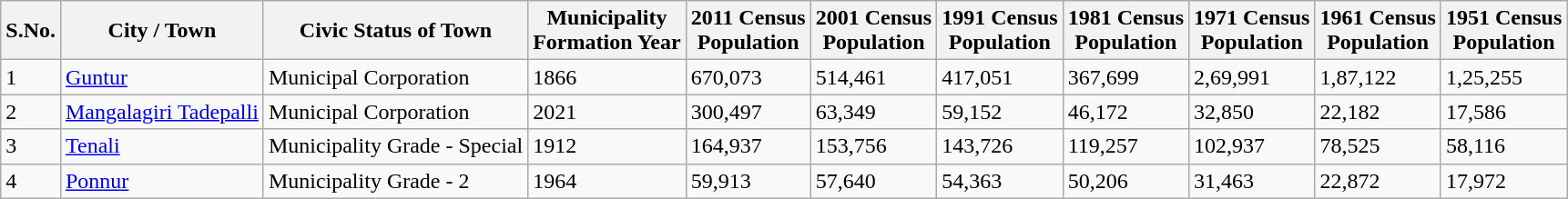<table class="wikitable">
<tr>
<th>S.No.</th>
<th>City / Town</th>
<th>Civic Status of Town</th>
<th>Municipality<br>Formation Year</th>
<th>2011 Census<br>Population</th>
<th>2001 Census<br>Population</th>
<th>1991 Census<br>Population</th>
<th>1981 Census<br>Population</th>
<th>1971 Census<br>Population</th>
<th>1961 Census<br>Population</th>
<th>1951 Census<br>Population</th>
</tr>
<tr>
<td>1</td>
<td><a href='#'>Guntur</a></td>
<td>Municipal Corporation</td>
<td>1866</td>
<td>670,073</td>
<td>514,461</td>
<td>417,051</td>
<td>367,699</td>
<td>2,69,991</td>
<td>1,87,122</td>
<td>1,25,255</td>
</tr>
<tr>
<td>2</td>
<td><a href='#'>Mangalagiri Tadepalli</a></td>
<td>Municipal Corporation</td>
<td>2021</td>
<td>300,497</td>
<td>63,349</td>
<td>59,152</td>
<td>46,172</td>
<td>32,850</td>
<td>22,182</td>
<td>17,586</td>
</tr>
<tr>
<td>3</td>
<td><a href='#'>Tenali</a></td>
<td>Municipality Grade - Special</td>
<td>1912</td>
<td>164,937</td>
<td>153,756</td>
<td>143,726</td>
<td>119,257</td>
<td>102,937</td>
<td>78,525</td>
<td>58,116</td>
</tr>
<tr>
<td>4</td>
<td><a href='#'>Ponnur</a></td>
<td>Municipality Grade - 2</td>
<td>1964</td>
<td>59,913</td>
<td>57,640</td>
<td>54,363</td>
<td>50,206</td>
<td>31,463</td>
<td>22,872</td>
<td>17,972</td>
</tr>
</table>
